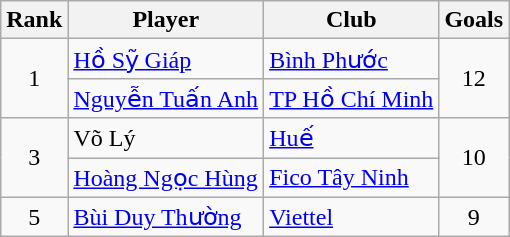<table class="wikitable" style="text-align:center;">
<tr>
<th>Rank</th>
<th>Player</th>
<th>Club</th>
<th>Goals</th>
</tr>
<tr>
<td rowspan=2>1</td>
<td align="left"> <a href='#'>Hồ Sỹ Giáp</a></td>
<td align="left"><a href='#'>Bình Phước</a></td>
<td rowspan=2>12</td>
</tr>
<tr>
<td align="left"> <a href='#'>Nguyễn Tuấn Anh</a></td>
<td align="left"><a href='#'>TP Hồ Chí Minh</a></td>
</tr>
<tr>
<td rowspan=2>3</td>
<td align="left"> Võ Lý</td>
<td align="left"><a href='#'>Huế</a></td>
<td rowspan=2>10</td>
</tr>
<tr>
<td align="left"> <a href='#'>Hoàng Ngọc Hùng</a></td>
<td align="left"><a href='#'>Fico Tây Ninh</a></td>
</tr>
<tr>
<td>5</td>
<td align="left"> <a href='#'>Bùi Duy Thường</a></td>
<td align="left"><a href='#'>Viettel</a></td>
<td>9</td>
</tr>
</table>
